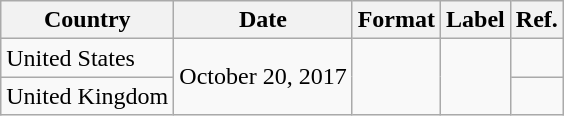<table class="wikitable plainrowheaders">
<tr>
<th scope="col">Country</th>
<th scope="col">Date</th>
<th scope="col">Format</th>
<th scope="col">Label</th>
<th scope="col">Ref.</th>
</tr>
<tr>
<td>United States</td>
<td rowspan="2">October 20, 2017</td>
<td rowspan="2"></td>
<td rowspan="2"></td>
<td></td>
</tr>
<tr>
<td>United Kingdom</td>
<td></td>
</tr>
</table>
